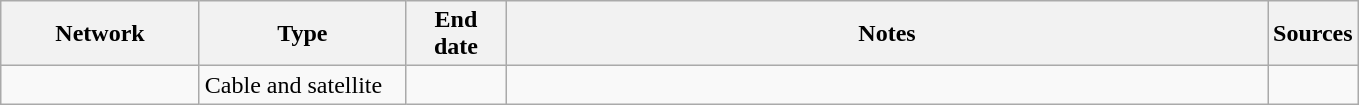<table class="wikitable">
<tr>
<th style="text-align:center; width:125px">Network</th>
<th style="text-align:center; width:130px">Type</th>
<th style="text-align:center; width:60px">End date</th>
<th style="text-align:center; width:500px">Notes</th>
<th style="text-align:center; width:30px">Sources</th>
</tr>
<tr>
<td></td>
<td>Cable and satellite</td>
<td></td>
<td></td>
<td></td>
</tr>
</table>
